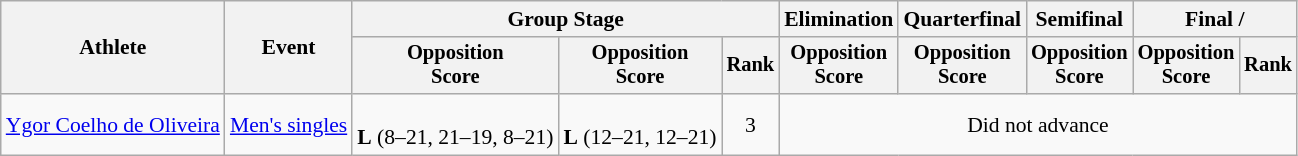<table class="wikitable" style="font-size:90%">
<tr>
<th rowspan=2>Athlete</th>
<th rowspan=2>Event</th>
<th colspan=3>Group Stage</th>
<th>Elimination</th>
<th>Quarterfinal</th>
<th>Semifinal</th>
<th colspan=2>Final / </th>
</tr>
<tr style="font-size:95%">
<th>Opposition<br>Score</th>
<th>Opposition<br>Score</th>
<th>Rank</th>
<th>Opposition<br>Score</th>
<th>Opposition<br>Score</th>
<th>Opposition<br>Score</th>
<th>Opposition<br>Score</th>
<th>Rank</th>
</tr>
<tr align=center>
<td align=left><a href='#'>Ygor Coelho de Oliveira</a></td>
<td align=left><a href='#'>Men's singles</a></td>
<td><br><strong>L</strong> (8–21, 21–19, 8–21)</td>
<td><br><strong>L</strong> (12–21, 12–21)</td>
<td>3</td>
<td colspan=5>Did not advance</td>
</tr>
</table>
